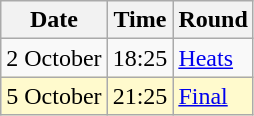<table class="wikitable">
<tr>
<th>Date</th>
<th>Time</th>
<th>Round</th>
</tr>
<tr>
<td>2 October</td>
<td>18:25</td>
<td><a href='#'>Heats</a></td>
</tr>
<tr style=background:lemonchiffon>
<td>5 October</td>
<td>21:25</td>
<td><a href='#'>Final</a></td>
</tr>
</table>
